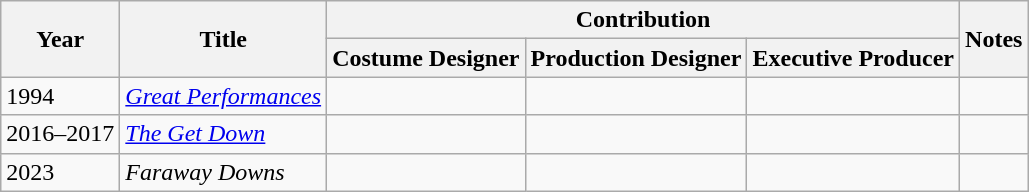<table class="wikitable sortable">
<tr>
<th rowspan="2" scope="col">Year</th>
<th rowspan="2" scope="col">Title</th>
<th colspan="3" scope="col">Contribution</th>
<th rowspan="2" class="unsortable" scope="col">Notes</th>
</tr>
<tr>
<th scope="col">Costume Designer</th>
<th scope="col">Production Designer</th>
<th scope="col">Executive Producer</th>
</tr>
<tr>
<td>1994</td>
<td><em><a href='#'>Great Performances</a></em></td>
<td></td>
<td></td>
<td></td>
<td></td>
</tr>
<tr>
<td>2016–2017</td>
<td><em><a href='#'>The Get Down</a></em></td>
<td></td>
<td></td>
<td></td>
<td></td>
</tr>
<tr>
<td>2023</td>
<td><em>Faraway Downs</em></td>
<td></td>
<td></td>
<td></td>
<td></td>
</tr>
</table>
